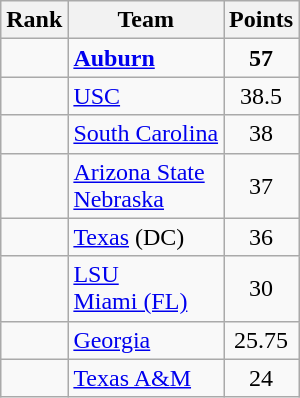<table class="wikitable sortable" style="text-align:center">
<tr>
<th>Rank</th>
<th>Team</th>
<th>Points</th>
</tr>
<tr>
<td></td>
<td align="left"><strong><a href='#'>Auburn</a></strong></td>
<td><strong>57</strong></td>
</tr>
<tr>
<td></td>
<td align="left"><a href='#'>USC</a></td>
<td>38.5</td>
</tr>
<tr>
<td></td>
<td align="left"><a href='#'>South Carolina</a></td>
<td>38</td>
</tr>
<tr>
<td></td>
<td align="left"><a href='#'>Arizona State</a><br><a href='#'>Nebraska</a></td>
<td>37</td>
</tr>
<tr>
<td></td>
<td align="left"><a href='#'>Texas</a> (DC)</td>
<td>36</td>
</tr>
<tr>
<td></td>
<td align="left"><a href='#'>LSU</a><br><a href='#'>Miami (FL)</a></td>
<td>30</td>
</tr>
<tr>
<td></td>
<td align="left"><a href='#'>Georgia</a></td>
<td>25.75</td>
</tr>
<tr>
<td></td>
<td align="left"><a href='#'>Texas A&M</a></td>
<td>24</td>
</tr>
</table>
